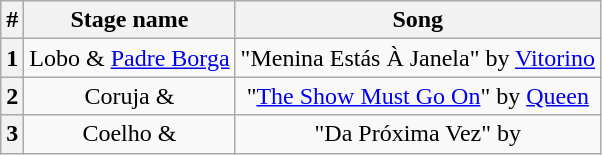<table class="wikitable plainrowheaders" style="text-align: center;">
<tr>
<th>#</th>
<th>Stage name</th>
<th colspan=3>Song</th>
</tr>
<tr>
<th>1</th>
<td>Lobo & <a href='#'>Padre Borga</a></td>
<td colspan=3>"Menina Estás À Janela" by <a href='#'>Vitorino</a></td>
</tr>
<tr>
<th>2</th>
<td>Coruja & </td>
<td colspan=3>"<a href='#'>The Show Must Go On</a>" by <a href='#'>Queen</a></td>
</tr>
<tr>
<th>3</th>
<td>Coelho & </td>
<td colspan=3>"Da Próxima Vez" by </td>
</tr>
</table>
